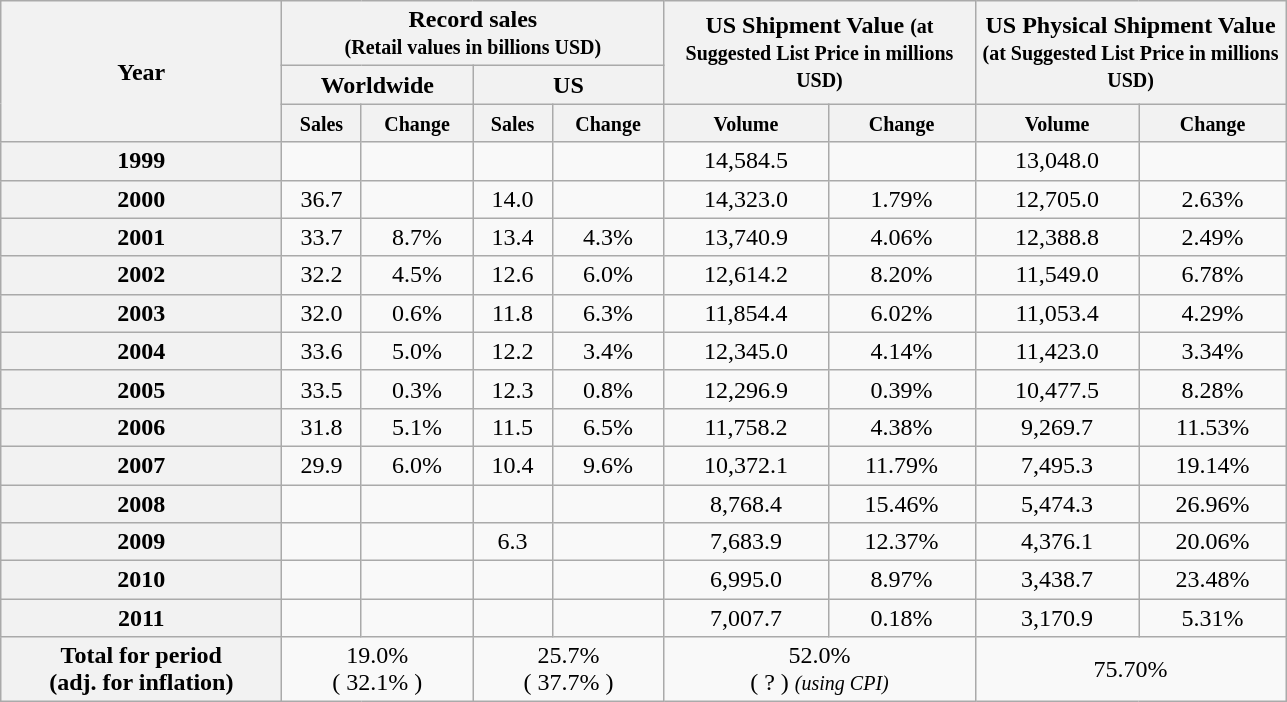<table class="wikitable" style="text-align:center;">
<tr>
<th rowspan="3" style="width:180px;">Year</th>
<th colspan=4>Record sales<br><small>(Retail values in billions USD)</small></th>
<th colspan="2" rowspan="2" style="width:200px;">US Shipment Value <small>(at Suggested List Price in millions USD)</small></th>
<th colspan="2" rowspan="2" style="width:200px;">US Physical Shipment Value<br><small>(at Suggested List Price in millions USD)</small></th>
</tr>
<tr>
<th colspan="2" style="width:120px;">Worldwide</th>
<th colspan="2" style="width:120px;">US</th>
</tr>
<tr>
<th><small>Sales </small></th>
<th><small>Change</small></th>
<th><small>Sales </small></th>
<th><small>Change</small></th>
<th><small>Volume</small></th>
<th><small>Change</small></th>
<th><small>Volume</small></th>
<th><small>Change</small></th>
</tr>
<tr>
<th>1999</th>
<td></td>
<td></td>
<td></td>
<td></td>
<td>14,584.5</td>
<td></td>
<td>13,048.0</td>
<td></td>
</tr>
<tr>
<th>2000</th>
<td>36.7</td>
<td></td>
<td>14.0</td>
<td></td>
<td>14,323.0</td>
<td> 1.79%</td>
<td>12,705.0</td>
<td> 2.63%</td>
</tr>
<tr>
<th>2001</th>
<td>33.7</td>
<td> 8.7%</td>
<td>13.4</td>
<td> 4.3%</td>
<td>13,740.9</td>
<td> 4.06%</td>
<td>12,388.8</td>
<td> 2.49%</td>
</tr>
<tr>
<th>2002</th>
<td>32.2</td>
<td> 4.5%</td>
<td>12.6</td>
<td> 6.0%</td>
<td>12,614.2</td>
<td> 8.20%</td>
<td>11,549.0</td>
<td> 6.78%</td>
</tr>
<tr>
<th>2003</th>
<td>32.0</td>
<td> 0.6%</td>
<td>11.8</td>
<td> 6.3%</td>
<td>11,854.4</td>
<td> 6.02%</td>
<td>11,053.4</td>
<td> 4.29%</td>
</tr>
<tr>
<th>2004</th>
<td>33.6</td>
<td> 5.0%</td>
<td>12.2</td>
<td> 3.4%</td>
<td>12,345.0</td>
<td> 4.14%</td>
<td>11,423.0</td>
<td> 3.34%</td>
</tr>
<tr>
<th>2005</th>
<td>33.5</td>
<td> 0.3%</td>
<td>12.3</td>
<td> 0.8%</td>
<td>12,296.9</td>
<td> 0.39%</td>
<td>10,477.5</td>
<td> 8.28%</td>
</tr>
<tr>
<th>2006</th>
<td>31.8</td>
<td> 5.1%</td>
<td>11.5</td>
<td> 6.5%</td>
<td>11,758.2</td>
<td> 4.38%</td>
<td>9,269.7</td>
<td> 11.53%</td>
</tr>
<tr>
<th>2007</th>
<td>29.9</td>
<td> 6.0%</td>
<td>10.4</td>
<td> 9.6%</td>
<td>10,372.1</td>
<td> 11.79%</td>
<td>7,495.3</td>
<td> 19.14%</td>
</tr>
<tr>
<th>2008</th>
<td></td>
<td></td>
<td></td>
<td></td>
<td>8,768.4</td>
<td> 15.46%</td>
<td>5,474.3</td>
<td> 26.96%</td>
</tr>
<tr>
<th>2009</th>
<td></td>
<td></td>
<td>6.3</td>
<td></td>
<td>7,683.9</td>
<td> 12.37%</td>
<td>4,376.1</td>
<td> 20.06%</td>
</tr>
<tr>
<th>2010</th>
<td></td>
<td></td>
<td></td>
<td></td>
<td>6,995.0</td>
<td> 8.97%</td>
<td>3,438.7</td>
<td> 23.48%</td>
</tr>
<tr>
<th>2011</th>
<td></td>
<td></td>
<td></td>
<td></td>
<td>7,007.7</td>
<td> 0.18%</td>
<td>3,170.9</td>
<td> 5.31%</td>
</tr>
<tr>
<th>Total for period<br>(adj. for inflation)</th>
<td colspan=2> 19.0%<br>(  32.1% )</td>
<td colspan=2> 25.7%<br>(  37.7% )</td>
<td colspan=2> 52.0%<br>(  ? ) <em><small>(using CPI)</small></em></td>
<td colspan=2> 75.70%</td>
</tr>
</table>
